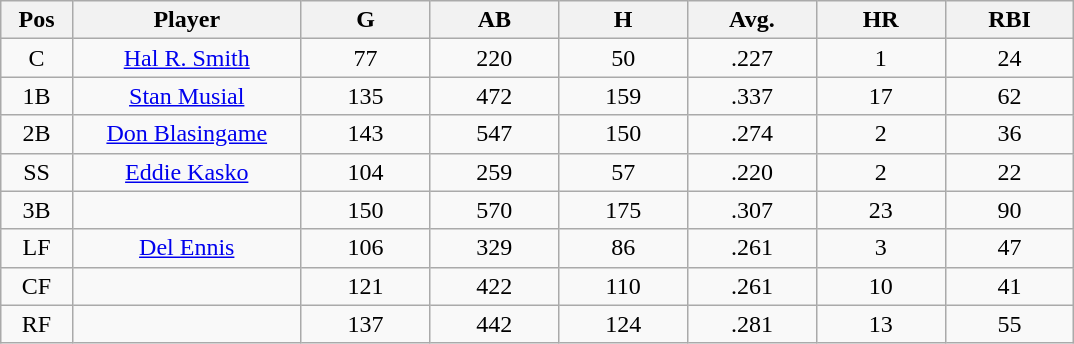<table class="wikitable sortable">
<tr>
<th bgcolor="#DDDDFF" width="5%">Pos</th>
<th bgcolor="#DDDDFF" width="16%">Player</th>
<th bgcolor="#DDDDFF" width="9%">G</th>
<th bgcolor="#DDDDFF" width="9%">AB</th>
<th bgcolor="#DDDDFF" width="9%">H</th>
<th bgcolor="#DDDDFF" width="9%">Avg.</th>
<th bgcolor="#DDDDFF" width="9%">HR</th>
<th bgcolor="#DDDDFF" width="9%">RBI</th>
</tr>
<tr align="center">
<td>C</td>
<td><a href='#'>Hal R. Smith</a></td>
<td>77</td>
<td>220</td>
<td>50</td>
<td>.227</td>
<td>1</td>
<td>24</td>
</tr>
<tr align=center>
<td>1B</td>
<td><a href='#'>Stan Musial</a></td>
<td>135</td>
<td>472</td>
<td>159</td>
<td>.337</td>
<td>17</td>
<td>62</td>
</tr>
<tr align=center>
<td>2B</td>
<td><a href='#'>Don Blasingame</a></td>
<td>143</td>
<td>547</td>
<td>150</td>
<td>.274</td>
<td>2</td>
<td>36</td>
</tr>
<tr align=center>
<td>SS</td>
<td><a href='#'>Eddie Kasko</a></td>
<td>104</td>
<td>259</td>
<td>57</td>
<td>.220</td>
<td>2</td>
<td>22</td>
</tr>
<tr align=center>
<td>3B</td>
<td></td>
<td>150</td>
<td>570</td>
<td>175</td>
<td>.307</td>
<td>23</td>
<td>90</td>
</tr>
<tr align="center">
<td>LF</td>
<td><a href='#'>Del Ennis</a></td>
<td>106</td>
<td>329</td>
<td>86</td>
<td>.261</td>
<td>3</td>
<td>47</td>
</tr>
<tr align=center>
<td>CF</td>
<td></td>
<td>121</td>
<td>422</td>
<td>110</td>
<td>.261</td>
<td>10</td>
<td>41</td>
</tr>
<tr align="center">
<td>RF</td>
<td></td>
<td>137</td>
<td>442</td>
<td>124</td>
<td>.281</td>
<td>13</td>
<td>55</td>
</tr>
</table>
